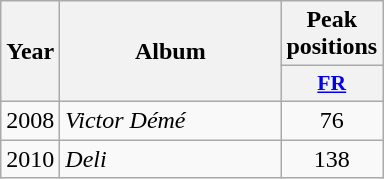<table class="wikitable">
<tr>
<th rowspan="2" style="text-align:center; width:10px;">Year</th>
<th rowspan="2" style="text-align:center; width:140px;">Album</th>
<th style="text-align:center; width:20px;">Peak positions</th>
</tr>
<tr>
<th scope="col" style="width:3em;font-size:90%;"><a href='#'>FR</a><br></th>
</tr>
<tr>
<td style="text-align:center;">2008</td>
<td><em>Victor Démé</em></td>
<td style="text-align:center;">76</td>
</tr>
<tr>
<td style="text-align:center;">2010</td>
<td><em>Deli</em></td>
<td style="text-align:center;">138</td>
</tr>
</table>
